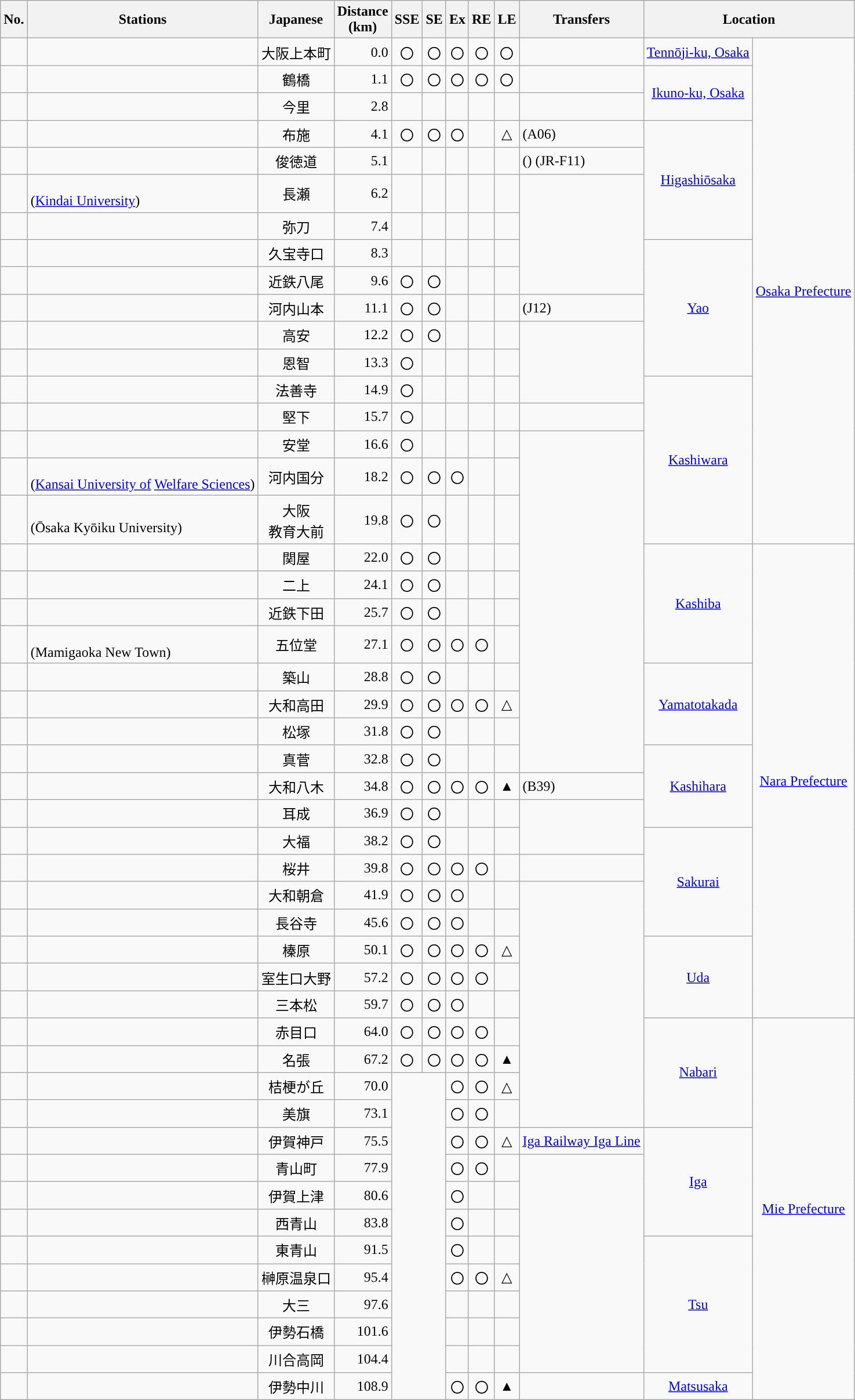<table class="wikitable" style="text-align: center;">
<tr style="text-align: center; border-bottom: solid 2px #">
<th>No.</th>
<th>Stations</th>
<th>Japanese</th>
<th>Distance<br>(km)</th>
<th>SSE</th>
<th>SE</th>
<th>Ex</th>
<th>RE</th>
<th>LE</th>
<th>Transfers</th>
<th colspan="2">Location</th>
</tr>
<tr style="text-align: center; ">
<td></td>
<td style="text-align: left; "></td>
<td>大阪上本町</td>
<td style="text-align: right; ">0.0</td>
<td>〇</td>
<td>〇</td>
<td>〇</td>
<td>〇</td>
<td>〇</td>
<td style="text-align:left;"></td>
<td><a href='#'>Tennōji-ku, Osaka</a></td>
<td rowspan="17"><a href='#'>Osaka Prefecture</a></td>
</tr>
<tr style="text-align: center; ">
<td></td>
<td style="text-align: left; "></td>
<td>鶴橋</td>
<td style="text-align: right; ">1.1</td>
<td>〇</td>
<td>〇</td>
<td>〇</td>
<td>〇</td>
<td>〇</td>
<td style="text-align:left;"></td>
<td rowspan="2"><a href='#'>Ikuno-ku, Osaka</a></td>
</tr>
<tr style="text-align: center; ">
<td></td>
<td style="text-align: left; "></td>
<td>今里</td>
<td style="text-align: right; ">2.8</td>
<td></td>
<td></td>
<td></td>
<td></td>
<td></td>
<td></td>
</tr>
<tr style="text-align: center; ">
<td></td>
<td style="text-align: left; "></td>
<td>布施</td>
<td style="text-align: right; ">4.1</td>
<td>〇</td>
<td>〇</td>
<td>〇</td>
<td></td>
<td>△</td>
<td style="text-align:left;">  (A06)</td>
<td rowspan="4"><a href='#'>Higashiōsaka</a></td>
</tr>
<tr style="text-align: center; ">
<td></td>
<td style="text-align: left; "></td>
<td>俊徳道</td>
<td style="text-align: right; ">5.1</td>
<td></td>
<td></td>
<td></td>
<td></td>
<td></td>
<td style="text-align:left;">  () (JR-F11)</td>
</tr>
<tr style="text-align: center; ">
<td></td>
<td style="text-align: left; "><br><span>(<a href='#'>Kindai University</a>)</span></td>
<td>長瀬</td>
<td style="text-align: right; ">6.2</td>
<td></td>
<td></td>
<td></td>
<td></td>
<td></td>
<td rowspan=4></td>
</tr>
<tr style="text-align: center; ">
<td></td>
<td style="text-align: left; "></td>
<td>弥刀</td>
<td style="text-align: right; ">7.4</td>
<td></td>
<td></td>
<td></td>
<td></td>
<td></td>
</tr>
<tr style="text-align: center; ">
<td></td>
<td style="text-align: left; "></td>
<td>久宝寺口</td>
<td style="text-align: right; ">8.3</td>
<td></td>
<td></td>
<td></td>
<td></td>
<td></td>
<td rowspan="5"><a href='#'>Yao</a></td>
</tr>
<tr style="text-align: center; ">
<td></td>
<td style="text-align: left; "></td>
<td>近鉄八尾</td>
<td style="text-align: right; ">9.6</td>
<td>〇</td>
<td>〇</td>
<td></td>
<td></td>
<td></td>
</tr>
<tr style="text-align: center; ">
<td></td>
<td style="text-align: left; "></td>
<td>河内山本</td>
<td style="text-align: right; ">11.1</td>
<td>〇</td>
<td>〇</td>
<td></td>
<td></td>
<td></td>
<td style="text-align: left; ">  (J12)</td>
</tr>
<tr style="text-align: center; ">
<td></td>
<td style="text-align: left; "></td>
<td>高安</td>
<td style="text-align: right; ">12.2</td>
<td>〇</td>
<td>〇</td>
<td></td>
<td></td>
<td></td>
<td rowspan=3></td>
</tr>
<tr style="text-align: center; ">
<td></td>
<td style="text-align: left; "></td>
<td>恩智</td>
<td style="text-align: right; ">13.3</td>
<td>〇</td>
<td></td>
<td></td>
<td></td>
<td></td>
</tr>
<tr style="text-align: center; ">
<td></td>
<td style="text-align: left; "></td>
<td>法善寺</td>
<td style="text-align: right; ">14.9</td>
<td>〇</td>
<td></td>
<td></td>
<td></td>
<td></td>
<td rowspan="5"><a href='#'>Kashiwara</a></td>
</tr>
<tr style="text-align: center; ">
<td></td>
<td style="text-align: left; "></td>
<td>堅下</td>
<td style="text-align: right; ">15.7</td>
<td>〇</td>
<td></td>
<td></td>
<td></td>
<td></td>
<td style="text-align:left;"></td>
</tr>
<tr style="text-align: center; ">
<td></td>
<td style="text-align: left; "></td>
<td>安堂</td>
<td style="text-align: right; ">16.6</td>
<td>〇</td>
<td></td>
<td></td>
<td></td>
<td></td>
<td rowspan=11></td>
</tr>
<tr style="text-align: center; ">
<td></td>
<td style="text-align: left; "><br><span>(<a href='#'>Kansai University of</a></span> <span><a href='#'>Welfare Sciences</a>)</span></td>
<td>河内国分</td>
<td style="text-align: right; ">18.2</td>
<td>〇</td>
<td>〇</td>
<td>〇</td>
<td></td>
<td></td>
</tr>
<tr style="text-align: center; ">
<td></td>
<td style="text-align: left; "><br><span>(Ōsaka Kyōiku University)</span></td>
<td>大阪<br>教育大前</td>
<td style="text-align: right; ">19.8</td>
<td>〇</td>
<td>〇</td>
<td></td>
<td></td>
<td></td>
</tr>
<tr style="text-align: center; ">
<td></td>
<td style="text-align: left; "></td>
<td>関屋</td>
<td style="text-align: right; ">22.0</td>
<td>〇</td>
<td>〇</td>
<td></td>
<td></td>
<td></td>
<td rowspan="4"><a href='#'>Kashiba</a></td>
<td rowspan="17"><a href='#'>Nara Prefecture</a></td>
</tr>
<tr style="text-align: center; ">
<td></td>
<td style="text-align: left; "></td>
<td>二上</td>
<td style="text-align: right; ">24.1</td>
<td>〇</td>
<td>〇</td>
<td></td>
<td></td>
<td></td>
</tr>
<tr style="text-align: center; ">
<td></td>
<td style="text-align: left; "></td>
<td>近鉄下田</td>
<td style="text-align: right; ">25.7</td>
<td>〇</td>
<td>〇</td>
<td></td>
<td></td>
<td></td>
</tr>
<tr style="text-align: center; ">
<td></td>
<td style="text-align: left; "><br><span>(Mamigaoka New Town)</span></td>
<td>五位堂</td>
<td style="text-align: right; ">27.1</td>
<td>〇</td>
<td>〇</td>
<td>〇</td>
<td>〇</td>
<td></td>
</tr>
<tr style="text-align: center; ">
<td></td>
<td style="text-align: left; "></td>
<td>築山</td>
<td style="text-align: right; ">28.8</td>
<td>〇</td>
<td>〇</td>
<td></td>
<td></td>
<td></td>
<td rowspan="3"><a href='#'>Yamatotakada</a></td>
</tr>
<tr style="text-align: center; ">
<td></td>
<td style="text-align: left; "></td>
<td>大和高田</td>
<td style="text-align: right; ">29.9</td>
<td>〇</td>
<td>〇</td>
<td>〇</td>
<td>〇</td>
<td>△</td>
</tr>
<tr style="text-align: center; ">
<td></td>
<td style="text-align: left; "></td>
<td>松塚</td>
<td style="text-align: right; ">31.8</td>
<td>〇</td>
<td>〇</td>
<td></td>
<td></td>
<td></td>
</tr>
<tr style="text-align: center; ">
<td></td>
<td style="text-align: left; "></td>
<td>真菅</td>
<td style="text-align: right; ">32.8</td>
<td>〇</td>
<td>〇</td>
<td></td>
<td></td>
<td></td>
<td rowspan="3"><a href='#'>Kashihara</a></td>
</tr>
<tr style="text-align: center; ">
<td></td>
<td style="text-align: left; "></td>
<td>大和八木</td>
<td style="text-align: right; ">34.8</td>
<td>〇</td>
<td>〇</td>
<td>〇</td>
<td>〇</td>
<td>▲</td>
<td style="text-align: left; ">  (B39)</td>
</tr>
<tr style="text-align: center; ">
<td></td>
<td style="text-align: left; "></td>
<td>耳成</td>
<td style="text-align: right; ">36.9</td>
<td>〇</td>
<td>〇</td>
<td></td>
<td></td>
<td></td>
<td rowspan=2></td>
</tr>
<tr style="text-align: center; ">
<td></td>
<td style="text-align: left; "></td>
<td>大福</td>
<td style="text-align: right; ">38.2</td>
<td>〇</td>
<td>〇</td>
<td></td>
<td></td>
<td></td>
<td rowspan="4"><a href='#'>Sakurai</a></td>
</tr>
<tr style="text-align: center; ">
<td></td>
<td style="text-align: left; "></td>
<td>桜井</td>
<td style="text-align: right; ">39.8</td>
<td>〇</td>
<td>〇</td>
<td>〇</td>
<td>〇</td>
<td></td>
<td style="text-align: left; "> </td>
</tr>
<tr style="text-align: center; ">
<td></td>
<td style="text-align: left; "></td>
<td>大和朝倉</td>
<td style="text-align: right; ">41.9</td>
<td>〇</td>
<td>〇</td>
<td>〇</td>
<td></td>
<td></td>
<td rowspan=9></td>
</tr>
<tr style="text-align: center; ">
<td></td>
<td style="text-align: left; "></td>
<td>長谷寺</td>
<td style="text-align: right; ">45.6</td>
<td>〇</td>
<td>〇</td>
<td>〇</td>
<td></td>
<td></td>
</tr>
<tr style="text-align: center; ">
<td></td>
<td style="text-align: left; "></td>
<td>榛原</td>
<td style="text-align: right; ">50.1</td>
<td>〇</td>
<td>〇</td>
<td>〇</td>
<td>〇</td>
<td>△</td>
<td rowspan="3"><a href='#'>Uda</a></td>
</tr>
<tr style="text-align: center; ">
<td></td>
<td style="text-align: left; "></td>
<td>室生口大野</td>
<td style="text-align: right; ">57.2</td>
<td>〇</td>
<td>〇</td>
<td>〇</td>
<td>〇</td>
<td></td>
</tr>
<tr style="text-align: center; ">
<td></td>
<td style="text-align: left; "></td>
<td>三本松</td>
<td style="text-align: right; ">59.7</td>
<td>〇</td>
<td>〇</td>
<td>〇</td>
<td></td>
<td></td>
</tr>
<tr style="text-align: center; ">
<td></td>
<td style="text-align: left; "></td>
<td>赤目口</td>
<td style="text-align: right; ">64.0</td>
<td>〇</td>
<td>〇</td>
<td>〇</td>
<td>〇</td>
<td></td>
<td rowspan="4"><a href='#'>Nabari</a></td>
<td rowspan="14"><a href='#'>Mie Prefecture</a></td>
</tr>
<tr style="text-align: center; ">
<td></td>
<td style="text-align: left; "></td>
<td>名張</td>
<td style="text-align: right; ">67.2</td>
<td>〇</td>
<td>〇</td>
<td>〇</td>
<td>〇</td>
<td>▲</td>
</tr>
<tr style="text-align: center; ">
<td></td>
<td style="text-align: left; "></td>
<td>桔梗が丘</td>
<td style="text-align: right; ">70.0</td>
<td rowspan="12" colspan="2"></td>
<td>〇</td>
<td>〇</td>
<td>△</td>
</tr>
<tr style="text-align: center; ">
<td></td>
<td style="text-align: left; "></td>
<td>美旗</td>
<td style="text-align: right; ">73.1</td>
<td>〇</td>
<td>〇</td>
<td></td>
</tr>
<tr style="text-align: center; ">
<td></td>
<td style="text-align: left; "></td>
<td>伊賀神戸</td>
<td style="text-align: right; ">75.5</td>
<td>〇</td>
<td>〇</td>
<td>△</td>
<td style="text-align: left; "> <a href='#'>Iga Railway Iga Line</a></td>
<td rowspan="4"><a href='#'>Iga</a></td>
</tr>
<tr style="text-align: center; ">
<td></td>
<td style="text-align: left; "></td>
<td>青山町</td>
<td style="text-align: right; ">77.9</td>
<td>〇</td>
<td>〇</td>
<td></td>
<td rowspan=8></td>
</tr>
<tr style="text-align: center; ">
<td></td>
<td style="text-align: left; "></td>
<td>伊賀上津</td>
<td style="text-align: right; ">80.6</td>
<td>〇</td>
<td></td>
<td></td>
</tr>
<tr style="text-align: center; ">
<td></td>
<td style="text-align: left; "></td>
<td>西青山</td>
<td style="text-align: right; ">83.8</td>
<td>〇</td>
<td></td>
<td></td>
</tr>
<tr style="text-align: center; ">
<td></td>
<td style="text-align: left; "></td>
<td>東青山</td>
<td style="text-align: right; ">91.5</td>
<td>〇</td>
<td></td>
<td></td>
<td rowspan="5"><a href='#'>Tsu</a></td>
</tr>
<tr style="text-align: center; ">
<td></td>
<td style="text-align: left; "></td>
<td>榊原温泉口</td>
<td style="text-align: right; ">95.4</td>
<td>〇</td>
<td>〇</td>
<td>△</td>
</tr>
<tr style="text-align: center; ">
<td></td>
<td style="text-align: left; "></td>
<td>大三</td>
<td style="text-align: right; ">97.6</td>
<td></td>
<td></td>
<td></td>
</tr>
<tr style="text-align: center; ">
<td></td>
<td style="text-align: left; "></td>
<td>伊勢石橋</td>
<td style="text-align: right; ">101.6</td>
<td></td>
<td></td>
<td></td>
</tr>
<tr style="text-align: center; ">
<td></td>
<td style="text-align: left; "></td>
<td>川合高岡</td>
<td style="text-align: right; ">104.4</td>
<td></td>
<td></td>
<td></td>
</tr>
<tr style="text-align: center; ">
<td></td>
<td style="text-align: left; "></td>
<td>伊勢中川</td>
<td style="text-align: right; ">108.9</td>
<td>〇</td>
<td>〇</td>
<td>▲</td>
<td style="text-align: left; "></td>
<td><a href='#'>Matsusaka</a></td>
</tr>
</table>
